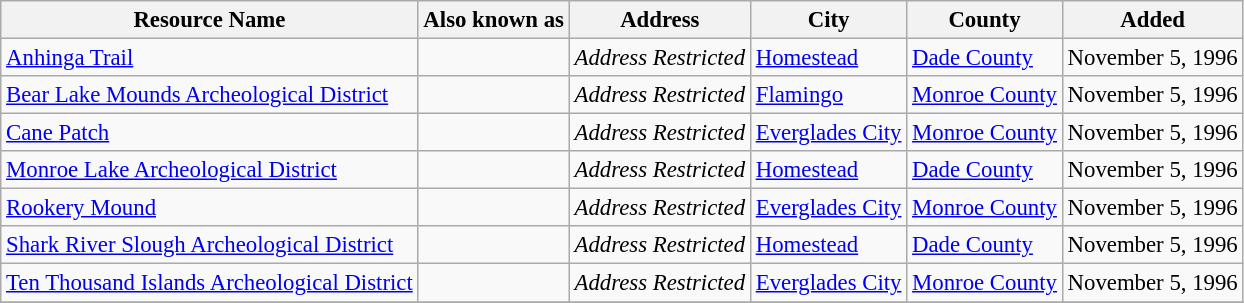<table class="wikitable" style="font-size: 95%;">
<tr>
<th>Resource Name</th>
<th>Also known as</th>
<th>Address</th>
<th>City</th>
<th>County</th>
<th>Added</th>
</tr>
<tr>
<td><a href='#'>Anhinga Trail</a></td>
<td></td>
<td><em>Address Restricted</em></td>
<td><a href='#'>Homestead</a></td>
<td><a href='#'>Dade County</a></td>
<td>November 5, 1996</td>
</tr>
<tr>
<td><a href='#'>Bear Lake Mounds Archeological District</a></td>
<td></td>
<td><em>Address Restricted</em></td>
<td><a href='#'>Flamingo</a></td>
<td><a href='#'>Monroe County</a></td>
<td>November 5, 1996</td>
</tr>
<tr>
<td><a href='#'>Cane Patch</a></td>
<td></td>
<td><em>Address Restricted</em></td>
<td><a href='#'>Everglades City</a></td>
<td><a href='#'>Monroe County</a></td>
<td>November 5, 1996</td>
</tr>
<tr>
<td><a href='#'>Monroe Lake Archeological District</a></td>
<td></td>
<td><em>Address Restricted</em></td>
<td><a href='#'>Homestead</a></td>
<td><a href='#'>Dade County</a></td>
<td>November 5, 1996</td>
</tr>
<tr>
<td><a href='#'>Rookery Mound</a></td>
<td></td>
<td><em>Address Restricted</em></td>
<td><a href='#'>Everglades City</a></td>
<td><a href='#'>Monroe County</a></td>
<td>November 5, 1996</td>
</tr>
<tr>
<td><a href='#'>Shark River Slough Archeological District</a></td>
<td></td>
<td><em>Address Restricted</em></td>
<td><a href='#'>Homestead</a></td>
<td><a href='#'>Dade County</a></td>
<td>November 5, 1996</td>
</tr>
<tr>
<td><a href='#'>Ten Thousand Islands Archeological District</a></td>
<td></td>
<td><em>Address Restricted</em></td>
<td><a href='#'>Everglades City</a></td>
<td><a href='#'>Monroe County</a></td>
<td>November 5, 1996</td>
</tr>
<tr>
</tr>
</table>
